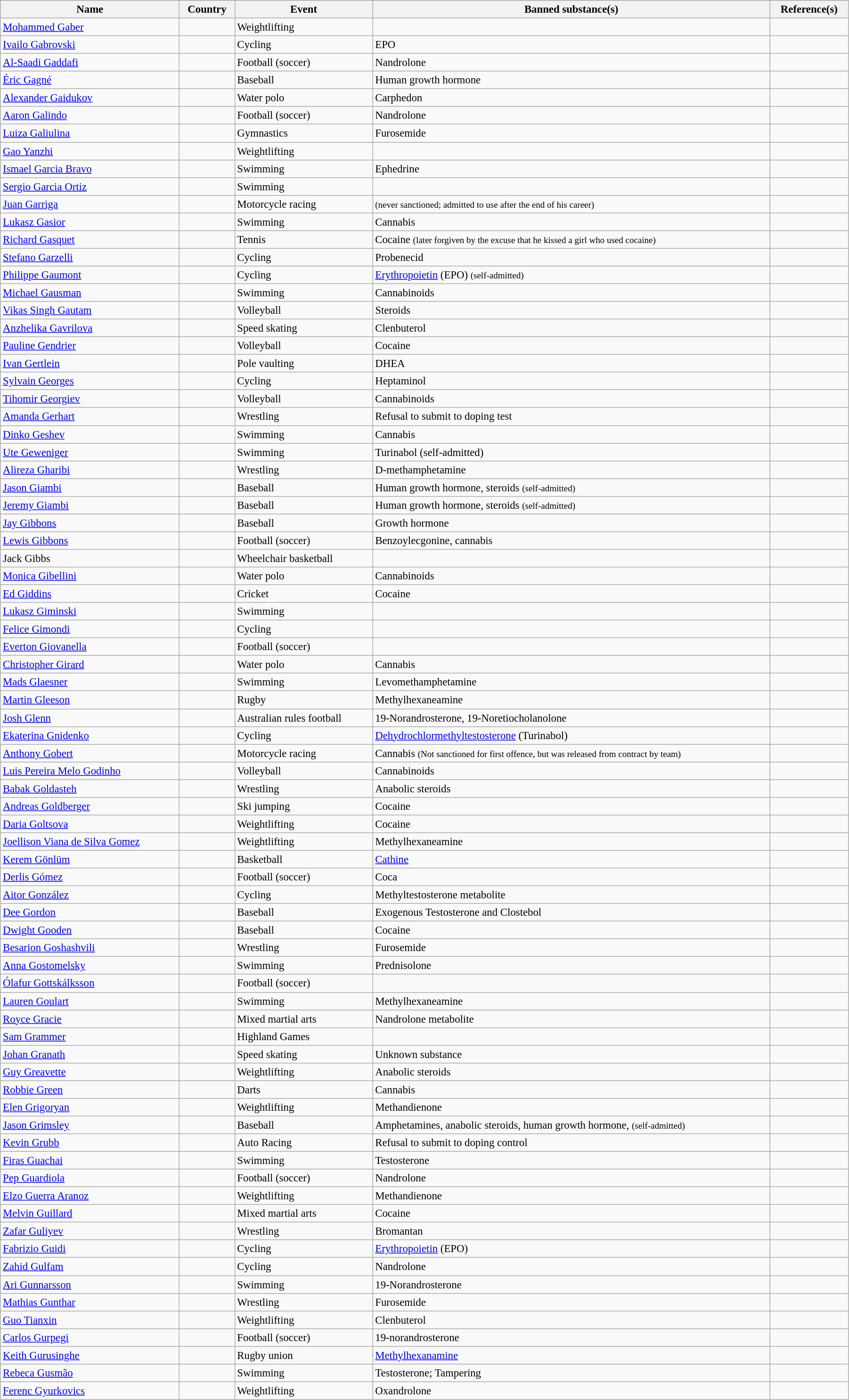<table class="wikitable sortable" style="font-size:95%; width:95%;">
<tr style="background:#ccf; class=;"sortable">
<th>Name</th>
<th>Country</th>
<th>Event</th>
<th>Banned substance(s)</th>
<th>Reference(s)</th>
</tr>
<tr>
<td><a href='#'>Mohammed Gaber</a></td>
<td></td>
<td>Weightlifting</td>
<td></td>
<td></td>
</tr>
<tr>
<td><a href='#'>Ivailo Gabrovski</a></td>
<td></td>
<td>Cycling</td>
<td>EPO</td>
<td></td>
</tr>
<tr>
<td><a href='#'>Al-Saadi Gaddafi</a></td>
<td></td>
<td>Football (soccer)</td>
<td>Nandrolone</td>
<td></td>
</tr>
<tr>
<td><a href='#'>Éric Gagné</a></td>
<td></td>
<td>Baseball</td>
<td>Human growth hormone</td>
<td></td>
</tr>
<tr>
<td><a href='#'>Alexander Gaidukov</a></td>
<td></td>
<td>Water polo</td>
<td>Carphedon</td>
<td></td>
</tr>
<tr>
<td><a href='#'>Aaron Galindo</a></td>
<td></td>
<td>Football (soccer)</td>
<td>Nandrolone</td>
<td></td>
</tr>
<tr>
<td><a href='#'>Luiza Galiulina</a></td>
<td></td>
<td>Gymnastics</td>
<td>Furosemide</td>
<td></td>
</tr>
<tr>
<td><a href='#'>Gao Yanzhi</a></td>
<td></td>
<td>Weightlifting</td>
<td></td>
<td></td>
</tr>
<tr>
<td><a href='#'>Ismael Garcia Bravo</a></td>
<td></td>
<td>Swimming</td>
<td>Ephedrine</td>
<td></td>
</tr>
<tr>
<td><a href='#'>Sergio Garcia Ortiz</a></td>
<td></td>
<td>Swimming</td>
<td></td>
<td></td>
</tr>
<tr>
<td><a href='#'>Juan Garriga</a></td>
<td></td>
<td>Motorcycle racing</td>
<td><small>(never sanctioned; admitted to use after the end of his career)</small></td>
<td></td>
</tr>
<tr>
<td><a href='#'>Lukasz Gasior</a></td>
<td></td>
<td>Swimming</td>
<td>Cannabis</td>
<td></td>
</tr>
<tr>
<td><a href='#'>Richard Gasquet</a></td>
<td></td>
<td>Tennis</td>
<td>Cocaine <small>(later forgiven by the excuse that he kissed a girl who used cocaine)</small></td>
<td></td>
</tr>
<tr>
<td><a href='#'>Stefano Garzelli</a></td>
<td></td>
<td>Cycling</td>
<td>Probenecid</td>
<td></td>
</tr>
<tr>
<td><a href='#'>Philippe Gaumont</a></td>
<td></td>
<td>Cycling</td>
<td><a href='#'>Erythropoietin</a> (EPO) <small>(self-admitted)</small></td>
<td></td>
</tr>
<tr>
<td><a href='#'>Michael Gausman</a></td>
<td></td>
<td>Swimming</td>
<td>Cannabinoids</td>
<td></td>
</tr>
<tr>
<td><a href='#'>Vikas Singh Gautam</a></td>
<td></td>
<td>Volleyball</td>
<td>Steroids</td>
<td></td>
</tr>
<tr>
<td><a href='#'>Anzhelika Gavrilova</a></td>
<td></td>
<td>Speed skating</td>
<td>Clenbuterol</td>
<td></td>
</tr>
<tr>
<td><a href='#'>Pauline Gendrier</a></td>
<td></td>
<td>Volleyball</td>
<td>Cocaine</td>
<td></td>
</tr>
<tr>
<td><a href='#'>Ivan Gertlein</a></td>
<td></td>
<td>Pole vaulting</td>
<td>DHEA</td>
<td></td>
</tr>
<tr>
<td><a href='#'>Sylvain Georges</a></td>
<td></td>
<td>Cycling</td>
<td>Heptaminol</td>
<td></td>
</tr>
<tr>
<td><a href='#'>Tihomir Georgiev</a></td>
<td></td>
<td>Volleyball</td>
<td>Cannabinoids</td>
<td></td>
</tr>
<tr>
<td><a href='#'>Amanda Gerhart</a></td>
<td></td>
<td>Wrestling</td>
<td>Refusal to submit to doping test</td>
<td></td>
</tr>
<tr>
<td><a href='#'>Dinko Geshev</a></td>
<td></td>
<td>Swimming</td>
<td>Cannabis</td>
<td></td>
</tr>
<tr>
<td><a href='#'>Ute Geweniger</a></td>
<td></td>
<td>Swimming</td>
<td>Turinabol (self-admitted)</td>
<td></td>
</tr>
<tr>
<td><a href='#'>Alireza Gharibi</a></td>
<td></td>
<td>Wrestling</td>
<td>D-methamphetamine</td>
<td></td>
</tr>
<tr>
<td><a href='#'>Jason Giambi</a></td>
<td></td>
<td>Baseball</td>
<td>Human growth hormone, steroids <small>(self-admitted)</small></td>
<td></td>
</tr>
<tr>
<td><a href='#'>Jeremy Giambi</a></td>
<td></td>
<td>Baseball</td>
<td>Human growth hormone, steroids <small>(self-admitted)</small></td>
<td></td>
</tr>
<tr>
<td><a href='#'>Jay Gibbons</a></td>
<td></td>
<td>Baseball</td>
<td>Growth hormone</td>
<td></td>
</tr>
<tr>
<td><a href='#'>Lewis Gibbons</a></td>
<td></td>
<td>Football (soccer)</td>
<td>Benzoylecgonine, cannabis</td>
<td></td>
</tr>
<tr>
<td>Jack Gibbs</td>
<td></td>
<td>Wheelchair basketball</td>
<td></td>
<td></td>
</tr>
<tr>
<td><a href='#'>Monica Gibellini</a></td>
<td></td>
<td>Water polo</td>
<td>Cannabinoids</td>
<td></td>
</tr>
<tr>
<td><a href='#'>Ed Giddins</a></td>
<td></td>
<td>Cricket</td>
<td>Cocaine</td>
<td></td>
</tr>
<tr>
<td><a href='#'>Lukasz Giminski</a></td>
<td></td>
<td>Swimming</td>
<td></td>
<td></td>
</tr>
<tr>
<td><a href='#'>Felice Gimondi</a></td>
<td></td>
<td>Cycling</td>
<td></td>
<td></td>
</tr>
<tr>
<td><a href='#'>Everton Giovanella</a></td>
<td></td>
<td>Football (soccer)</td>
<td></td>
<td></td>
</tr>
<tr>
<td><a href='#'>Christopher Girard</a></td>
<td></td>
<td>Water polo</td>
<td>Cannabis</td>
<td></td>
</tr>
<tr>
<td><a href='#'>Mads Glaesner</a></td>
<td></td>
<td>Swimming</td>
<td>Levomethamphetamine</td>
<td></td>
</tr>
<tr>
<td><a href='#'>Martin Gleeson</a></td>
<td></td>
<td>Rugby</td>
<td>Methylhexaneamine</td>
<td></td>
</tr>
<tr>
<td><a href='#'>Josh Glenn</a></td>
<td></td>
<td>Australian rules football</td>
<td>19-Norandrosterone, 19-Noretiocholanolone</td>
<td></td>
</tr>
<tr>
<td><a href='#'>Ekaterina Gnidenko</a></td>
<td></td>
<td>Cycling</td>
<td><a href='#'>Dehydrochlormethyltestosterone</a> (Turinabol)</td>
<td></td>
</tr>
<tr>
<td><a href='#'>Anthony Gobert</a></td>
<td></td>
<td>Motorcycle racing</td>
<td>Cannabis <small>(Not sanctioned for first offence, but was released from contract by team)</small></td>
<td></td>
</tr>
<tr>
<td><a href='#'>Luis Pereira Melo Godinho</a></td>
<td></td>
<td>Volleyball</td>
<td>Cannabinoids</td>
<td></td>
</tr>
<tr>
<td><a href='#'>Babak Goldasteh</a></td>
<td></td>
<td>Wrestling</td>
<td>Anabolic steroids</td>
<td></td>
</tr>
<tr>
<td><a href='#'>Andreas Goldberger</a></td>
<td></td>
<td>Ski jumping</td>
<td>Cocaine</td>
<td></td>
</tr>
<tr>
<td><a href='#'>Daria Goltsova</a></td>
<td></td>
<td>Weightlifting</td>
<td>Cocaine</td>
<td></td>
</tr>
<tr>
<td><a href='#'>Joellison Viana de Silva Gomez</a></td>
<td></td>
<td>Weightlifting</td>
<td>Methylhexaneamine</td>
<td></td>
</tr>
<tr>
<td><a href='#'>Kerem Gönlüm</a></td>
<td></td>
<td>Basketball</td>
<td><a href='#'>Cathine</a></td>
<td></td>
</tr>
<tr>
<td><a href='#'>Derlis Gómez</a></td>
<td></td>
<td>Football (soccer)</td>
<td>Coca</td>
<td></td>
</tr>
<tr>
<td><a href='#'>Aitor González</a></td>
<td></td>
<td>Cycling</td>
<td>Methyltestosterone metabolite</td>
<td></td>
</tr>
<tr>
<td><a href='#'>Dee Gordon</a></td>
<td></td>
<td>Baseball</td>
<td>Exogenous Testosterone and Clostebol</td>
<td></td>
</tr>
<tr>
<td><a href='#'>Dwight Gooden</a></td>
<td></td>
<td>Baseball</td>
<td>Cocaine</td>
<td></td>
</tr>
<tr>
<td><a href='#'>Besarion Goshashvili</a></td>
<td></td>
<td>Wrestling</td>
<td>Furosemide</td>
<td></td>
</tr>
<tr>
<td><a href='#'>Anna Gostomelsky</a></td>
<td></td>
<td>Swimming</td>
<td>Prednisolone</td>
<td></td>
</tr>
<tr>
<td><a href='#'>Ólafur Gottskálksson</a></td>
<td></td>
<td>Football (soccer)</td>
<td></td>
<td></td>
</tr>
<tr>
<td><a href='#'>Lauren Goulart</a></td>
<td></td>
<td>Swimming</td>
<td>Methylhexaneamine</td>
<td></td>
</tr>
<tr>
<td><a href='#'>Royce Gracie</a></td>
<td></td>
<td>Mixed martial arts</td>
<td>Nandrolone metabolite</td>
<td></td>
</tr>
<tr>
<td><a href='#'>Sam Grammer</a></td>
<td></td>
<td>Highland Games</td>
<td></td>
<td></td>
</tr>
<tr>
<td><a href='#'>Johan Granath</a></td>
<td></td>
<td>Speed skating</td>
<td>Unknown substance</td>
<td></td>
</tr>
<tr>
<td><a href='#'>Guy Greavette</a></td>
<td></td>
<td>Weightlifting</td>
<td>Anabolic steroids</td>
<td></td>
</tr>
<tr>
<td><a href='#'>Robbie Green</a></td>
<td></td>
<td>Darts</td>
<td>Cannabis</td>
<td></td>
</tr>
<tr>
<td><a href='#'>Elen Grigoryan</a></td>
<td></td>
<td>Weightlifting</td>
<td>Methandienone</td>
<td></td>
</tr>
<tr>
<td><a href='#'>Jason Grimsley</a></td>
<td></td>
<td>Baseball</td>
<td>Amphetamines, anabolic steroids, human growth hormone, <small>(self-admitted)</small></td>
<td></td>
</tr>
<tr>
<td><a href='#'>Kevin Grubb</a></td>
<td></td>
<td>Auto Racing</td>
<td>Refusal to submit to doping control</td>
<td></td>
</tr>
<tr>
<td><a href='#'>Firas Guachai</a></td>
<td></td>
<td>Swimming</td>
<td>Testosterone</td>
<td></td>
</tr>
<tr>
<td><a href='#'>Pep Guardiola</a></td>
<td></td>
<td>Football (soccer)</td>
<td>Nandrolone</td>
<td></td>
</tr>
<tr>
<td><a href='#'>Elzo Guerra Aranoz</a></td>
<td></td>
<td>Weightlifting</td>
<td>Methandienone</td>
<td></td>
</tr>
<tr>
<td><a href='#'>Melvin Guillard</a></td>
<td></td>
<td>Mixed martial arts</td>
<td>Cocaine</td>
<td></td>
</tr>
<tr>
<td><a href='#'>Zafar Guliyev</a></td>
<td></td>
<td>Wrestling</td>
<td>Bromantan</td>
<td></td>
</tr>
<tr>
<td><a href='#'>Fabrizio Guidi</a></td>
<td></td>
<td>Cycling</td>
<td><a href='#'>Erythropoietin</a> (EPO)</td>
<td></td>
</tr>
<tr>
<td><a href='#'>Zahid Gulfam</a></td>
<td></td>
<td>Cycling</td>
<td>Nandrolone</td>
<td></td>
</tr>
<tr>
<td><a href='#'>Ari Gunnarsson</a></td>
<td></td>
<td>Swimming</td>
<td>19-Norandrosterone</td>
<td></td>
</tr>
<tr>
<td><a href='#'>Mathias Gunthar</a></td>
<td></td>
<td>Wrestling</td>
<td>Furosemide</td>
<td></td>
</tr>
<tr>
<td><a href='#'>Guo Tianxin</a></td>
<td></td>
<td>Weightlifting</td>
<td>Clenbuterol</td>
<td></td>
</tr>
<tr>
<td><a href='#'>Carlos Gurpegi</a></td>
<td></td>
<td>Football (soccer)</td>
<td>19-norandrosterone</td>
<td></td>
</tr>
<tr>
<td><a href='#'>Keith Gurusinghe</a></td>
<td></td>
<td>Rugby union</td>
<td><a href='#'>Methylhexanamine</a></td>
<td></td>
</tr>
<tr>
<td><a href='#'>Rebeca Gusmão</a></td>
<td></td>
<td>Swimming</td>
<td>Testosterone; Tampering</td>
<td></td>
</tr>
<tr>
<td><a href='#'>Ferenc Gyurkovics</a></td>
<td></td>
<td>Weightlifting</td>
<td>Oxandrolone</td>
<td></td>
</tr>
</table>
